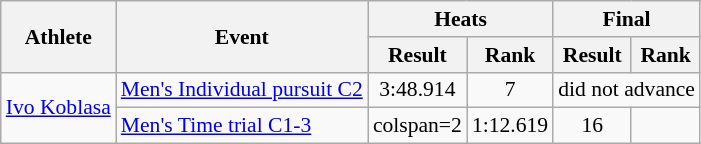<table class=wikitable style="font-size:90%">
<tr>
<th rowspan="2">Athlete</th>
<th rowspan="2">Event</th>
<th colspan="2">Heats</th>
<th colspan="2">Final</th>
</tr>
<tr>
<th>Result</th>
<th>Rank</th>
<th>Result</th>
<th>Rank</th>
</tr>
<tr align=center>
<td align=left rowspan=2><a href='#'>Ivo Koblasa</a></td>
<td align=left><a href='#'>Men's Individual pursuit C2</a></td>
<td>3:48.914</td>
<td>7</td>
<td colspan=2>did not advance</td>
</tr>
<tr align=center>
<td align=left><a href='#'>Men's Time trial C1-3</a></td>
<td>colspan=2 </td>
<td>1:12.619</td>
<td>16</td>
</tr>
</table>
